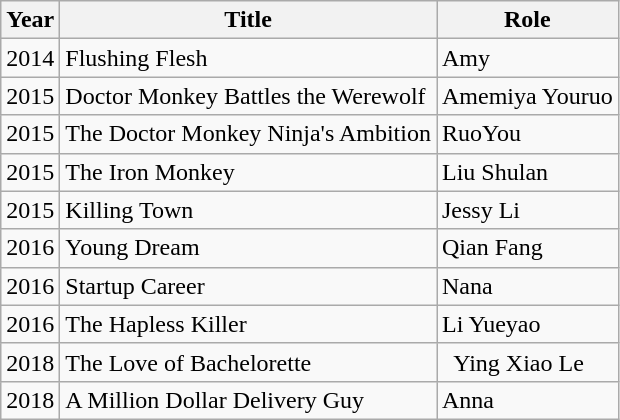<table class="wikitable">
<tr>
<th>Year</th>
<th>Title</th>
<th>Role</th>
</tr>
<tr>
<td>2014</td>
<td>Flushing Flesh</td>
<td>Amy</td>
</tr>
<tr>
<td>2015</td>
<td>Doctor Monkey Battles the Werewolf</td>
<td>Amemiya Youruo</td>
</tr>
<tr>
<td>2015</td>
<td>The Doctor Monkey Ninja's Ambition</td>
<td>RuoYou</td>
</tr>
<tr>
<td>2015</td>
<td>The Iron Monkey</td>
<td>Liu Shulan</td>
</tr>
<tr>
<td>2015</td>
<td>Killing Town</td>
<td>Jessy Li</td>
</tr>
<tr>
<td>2016</td>
<td>Young Dream </td>
<td>Qian Fang</td>
</tr>
<tr>
<td>2016</td>
<td>Startup Career </td>
<td>Nana</td>
</tr>
<tr>
<td>2016</td>
<td>The Hapless Killer </td>
<td>Li Yueyao</td>
</tr>
<tr>
<td>2018</td>
<td>The Love of Bachelorette </td>
<td> 	Ying Xiao Le</td>
</tr>
<tr>
<td>2018</td>
<td>A Million Dollar Delivery Guy </td>
<td>Anna</td>
</tr>
</table>
